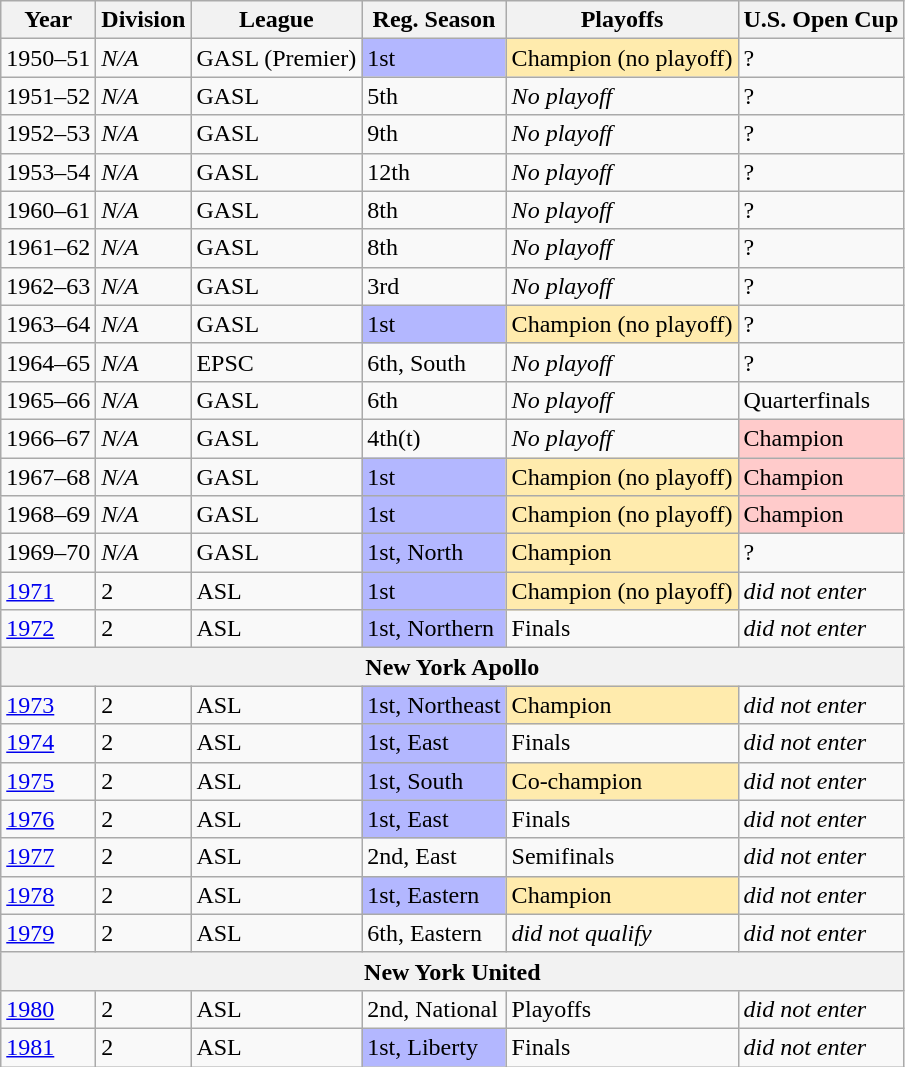<table class="wikitable">
<tr>
<th>Year</th>
<th>Division</th>
<th>League</th>
<th>Reg. Season</th>
<th>Playoffs</th>
<th>U.S. Open Cup</th>
</tr>
<tr>
<td>1950–51</td>
<td><em>N/A</em></td>
<td>GASL (Premier)</td>
<td bgcolor="B3B7FF">1st</td>
<td bgcolor="FFEBAD">Champion (no playoff)</td>
<td>?</td>
</tr>
<tr>
<td>1951–52</td>
<td><em>N/A</em></td>
<td>GASL</td>
<td>5th</td>
<td><em>No playoff</em></td>
<td>?</td>
</tr>
<tr>
<td>1952–53</td>
<td><em>N/A</em></td>
<td>GASL</td>
<td>9th</td>
<td><em>No playoff</em></td>
<td>?</td>
</tr>
<tr>
<td>1953–54</td>
<td><em>N/A</em></td>
<td>GASL</td>
<td>12th</td>
<td><em>No playoff</em></td>
<td>?</td>
</tr>
<tr>
<td>1960–61</td>
<td><em>N/A</em></td>
<td>GASL</td>
<td>8th</td>
<td><em>No playoff</em></td>
<td>?</td>
</tr>
<tr>
<td>1961–62</td>
<td><em>N/A</em></td>
<td>GASL</td>
<td>8th</td>
<td><em>No playoff</em></td>
<td>?</td>
</tr>
<tr>
<td>1962–63</td>
<td><em>N/A</em></td>
<td>GASL</td>
<td>3rd</td>
<td><em>No playoff</em></td>
<td>?</td>
</tr>
<tr>
<td>1963–64</td>
<td><em>N/A</em></td>
<td>GASL</td>
<td bgcolor="B3B7FF">1st</td>
<td bgcolor="FFEBAD">Champion (no playoff)</td>
<td>?</td>
</tr>
<tr>
<td>1964–65</td>
<td><em>N/A</em></td>
<td>EPSC</td>
<td>6th, South</td>
<td><em>No playoff</em></td>
<td>?</td>
</tr>
<tr>
<td>1965–66</td>
<td><em>N/A</em></td>
<td>GASL</td>
<td>6th</td>
<td><em>No playoff</em></td>
<td>Quarterfinals</td>
</tr>
<tr>
<td>1966–67</td>
<td><em>N/A</em></td>
<td>GASL</td>
<td>4th(t)</td>
<td><em>No playoff</em></td>
<td bgcolor="FFCBCB">Champion</td>
</tr>
<tr>
<td>1967–68</td>
<td><em>N/A</em></td>
<td>GASL</td>
<td bgcolor="B3B7FF">1st</td>
<td bgcolor="FFEBAD">Champion (no playoff)</td>
<td bgcolor="FFCBCB">Champion</td>
</tr>
<tr>
<td>1968–69</td>
<td><em>N/A</em></td>
<td>GASL</td>
<td bgcolor="B3B7FF">1st</td>
<td bgcolor="FFEBAD">Champion (no playoff)</td>
<td bgcolor="FFCBCB">Champion</td>
</tr>
<tr>
<td>1969–70</td>
<td><em>N/A</em></td>
<td>GASL</td>
<td bgcolor="B3B7FF">1st, North</td>
<td bgcolor="FFEBAD">Champion</td>
<td>?</td>
</tr>
<tr>
<td><a href='#'>1971</a></td>
<td>2</td>
<td>ASL</td>
<td bgcolor="B3B7FF">1st</td>
<td bgcolor="FFEBAD">Champion (no playoff)</td>
<td><em>did not enter</em></td>
</tr>
<tr>
<td><a href='#'>1972</a></td>
<td>2</td>
<td>ASL</td>
<td bgcolor="B3B7FF">1st, Northern</td>
<td>Finals</td>
<td><em>did not enter</em></td>
</tr>
<tr>
<th colspan="6">New York Apollo</th>
</tr>
<tr>
<td><a href='#'>1973</a></td>
<td>2</td>
<td>ASL</td>
<td bgcolor="B3B7FF">1st, Northeast</td>
<td bgcolor="FFEBAD">Champion</td>
<td><em>did not enter</em></td>
</tr>
<tr>
<td><a href='#'>1974</a></td>
<td>2</td>
<td>ASL</td>
<td bgcolor="B3B7FF">1st, East</td>
<td>Finals</td>
<td><em>did not enter</em></td>
</tr>
<tr>
<td><a href='#'>1975</a></td>
<td>2</td>
<td>ASL</td>
<td bgcolor="B3B7FF">1st, South</td>
<td bgcolor="FFEBAD">Co-champion</td>
<td><em>did not enter</em></td>
</tr>
<tr>
<td><a href='#'>1976</a></td>
<td>2</td>
<td>ASL</td>
<td bgcolor="B3B7FF">1st, East</td>
<td>Finals</td>
<td><em>did not enter</em></td>
</tr>
<tr>
<td><a href='#'>1977</a></td>
<td>2</td>
<td>ASL</td>
<td>2nd, East</td>
<td>Semifinals</td>
<td><em>did not enter</em></td>
</tr>
<tr>
<td><a href='#'>1978</a></td>
<td>2</td>
<td>ASL</td>
<td bgcolor="B3B7FF">1st, Eastern</td>
<td bgcolor="FFEBAD">Champion</td>
<td><em>did not enter</em></td>
</tr>
<tr>
<td><a href='#'>1979</a></td>
<td>2</td>
<td>ASL</td>
<td>6th, Eastern</td>
<td><em>did not qualify</em></td>
<td><em>did not enter</em></td>
</tr>
<tr>
<th colspan="6">New York United</th>
</tr>
<tr>
<td><a href='#'>1980</a></td>
<td>2</td>
<td>ASL</td>
<td>2nd, National</td>
<td>Playoffs</td>
<td><em>did not enter</em></td>
</tr>
<tr>
<td><a href='#'>1981</a></td>
<td>2</td>
<td>ASL</td>
<td bgcolor="B3B7FF">1st, Liberty</td>
<td>Finals</td>
<td><em>did not enter</em></td>
</tr>
</table>
